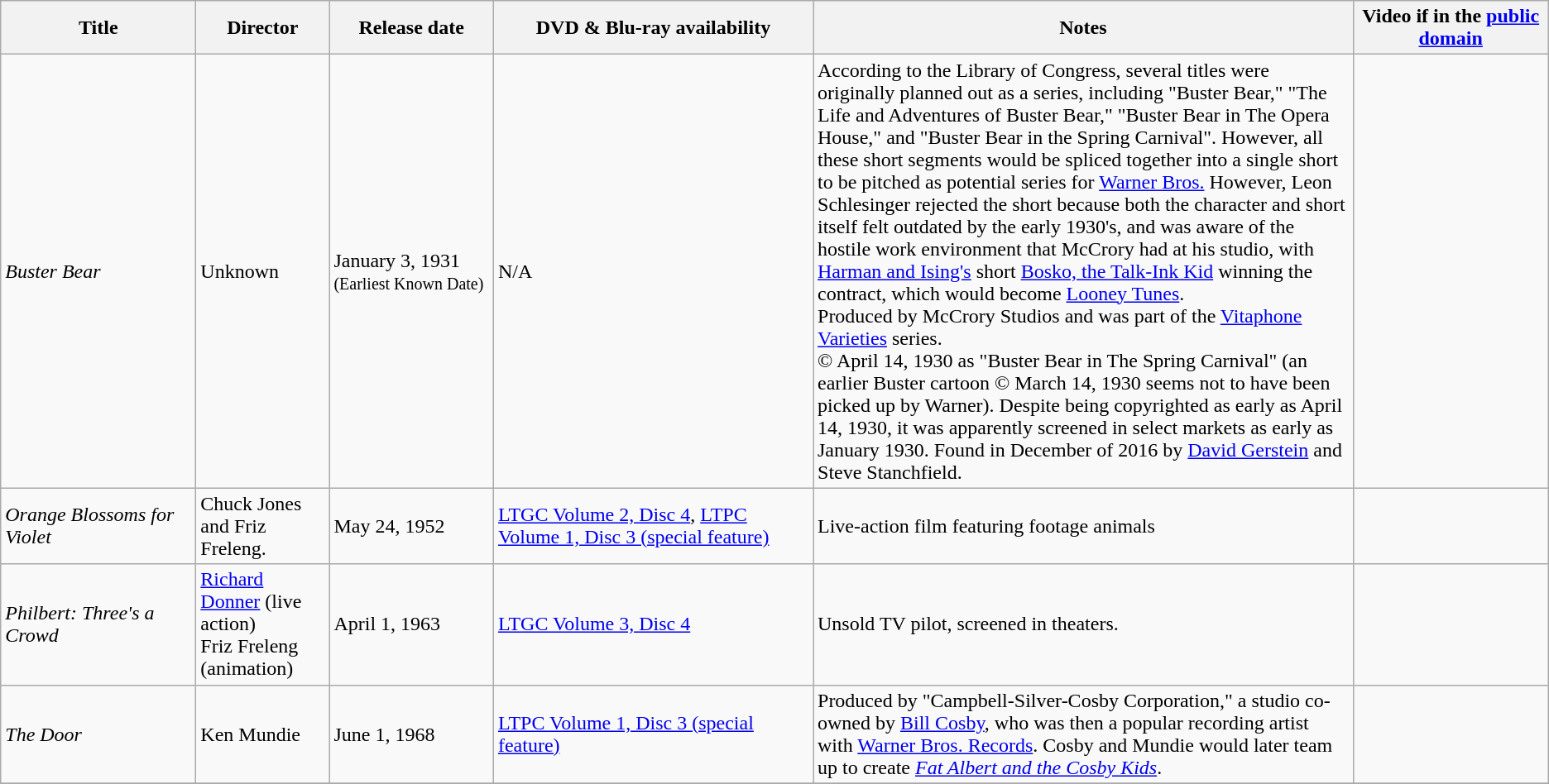<table class="wikitable sortable">
<tr>
<th scope="col" style="width: 150px;">Title</th>
<th scope="col" style="width: 100px;">Director</th>
<th scope="col" style="width: 125px;">Release date</th>
<th scope="col" style="width: 250px;">DVD & Blu-ray availability</th>
<th>Notes</th>
<th scope="col" style="width: 150px;">Video if in the <a href='#'>public domain</a></th>
</tr>
<tr>
<td><em>Buster Bear</em></td>
<td>Unknown</td>
<td>January 3, 1931<br><small>(Earliest Known Date)</small></td>
<td>N/A</td>
<td>According to the Library of Congress, several titles were originally planned out as a series, including "Buster Bear," "The Life and Adventures of Buster Bear," "Buster Bear in The Opera House," and "Buster Bear in the Spring Carnival". However, all these short segments would be spliced together into a single short to be pitched as potential series for <a href='#'>Warner Bros.</a> However, Leon Schlesinger rejected the short because both the character and short itself felt outdated by the early 1930's, and was aware of the hostile work environment that McCrory had at his studio, with <a href='#'>Harman and Ising's</a> short <a href='#'>Bosko, the Talk-Ink Kid</a> winning the contract, which would become <a href='#'>Looney Tunes</a>.<br>Produced by McCrory Studios and was part of the <a href='#'>Vitaphone Varieties</a> series.<br>© April 14, 1930 as "Buster Bear in The Spring Carnival" (an earlier Buster cartoon © March 14, 1930 seems not to have been picked up by Warner). Despite being copyrighted as early as April 14, 1930, it was apparently screened in select markets as early as January 1930. Found in December of 2016 by <a href='#'>David Gerstein</a> and Steve Stanchfield.</td>
<td></td>
</tr>
<tr>
<td><em>Orange Blossoms for Violet</em></td>
<td>Chuck Jones and Friz Freleng.</td>
<td>May 24, 1952</td>
<td><a href='#'>LTGC Volume 2, Disc 4</a>, <a href='#'>LTPC Volume 1, Disc 3 (special feature)</a></td>
<td>Live-action film featuring footage animals</td>
<td></td>
</tr>
<tr>
<td><em>Philbert: Three's a Crowd</em></td>
<td><a href='#'>Richard Donner</a> (live action)<br>Friz Freleng (animation)</td>
<td>April 1, 1963</td>
<td><a href='#'>LTGC Volume 3, Disc 4</a></td>
<td>Unsold TV pilot, screened in theaters.</td>
<td></td>
</tr>
<tr>
<td><em>The Door</em></td>
<td>Ken Mundie</td>
<td>June 1, 1968</td>
<td><a href='#'>LTPC Volume 1, Disc 3 (special feature)</a></td>
<td>Produced by "Campbell-Silver-Cosby Corporation," a studio co-owned by <a href='#'>Bill Cosby</a>, who was then a popular recording artist with <a href='#'>Warner Bros. Records</a>. Cosby and Mundie would later team up to create <em><a href='#'>Fat Albert and the Cosby Kids</a></em>.</td>
<td></td>
</tr>
<tr>
</tr>
</table>
